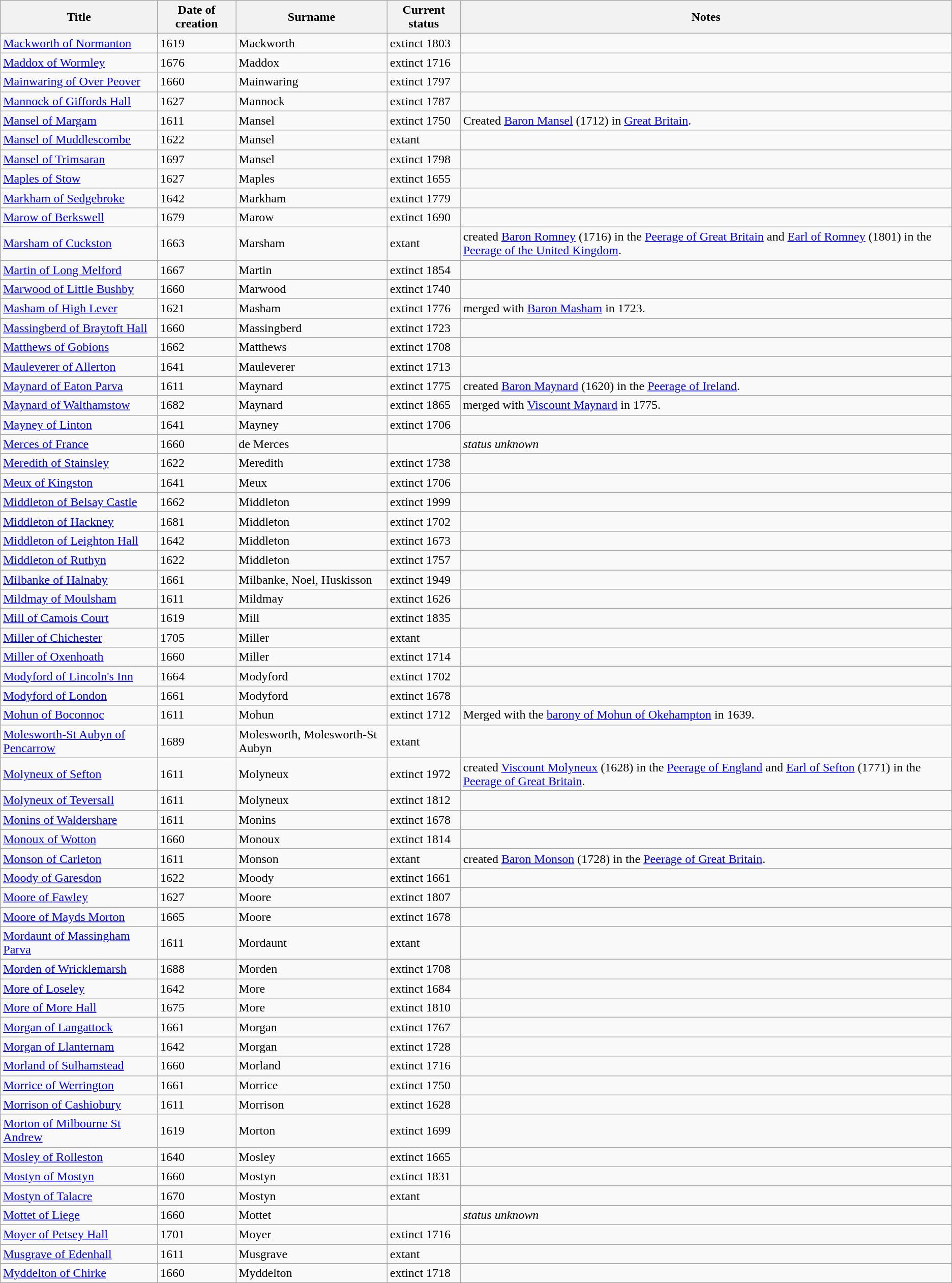<table class="wikitable">
<tr>
<th>Title</th>
<th>Date of creation</th>
<th>Surname</th>
<th>Current status</th>
<th>Notes</th>
</tr>
<tr>
<td><a href='#'>Mackworth of Normanton</a></td>
<td>1619</td>
<td>Mackworth</td>
<td>extinct 1803</td>
<td> </td>
</tr>
<tr>
<td><a href='#'>Maddox of Wormley</a></td>
<td>1676</td>
<td>Maddox</td>
<td>extinct 1716</td>
<td> </td>
</tr>
<tr>
<td><a href='#'>Mainwaring of Over Peover</a></td>
<td>1660</td>
<td>Mainwaring</td>
<td>extinct 1797</td>
<td> </td>
</tr>
<tr>
<td><a href='#'>Mannock of Giffords Hall</a></td>
<td>1627</td>
<td>Mannock</td>
<td>extinct 1787</td>
<td> </td>
</tr>
<tr>
<td><a href='#'>Mansel of Margam</a></td>
<td>1611</td>
<td>Mansel</td>
<td>extinct 1750</td>
<td>Created <a href='#'>Baron Mansel</a> (1712) in <a href='#'>Great Britain</a>.</td>
</tr>
<tr>
<td><a href='#'>Mansel of Muddlescombe</a></td>
<td>1622</td>
<td>Mansel</td>
<td>extant</td>
<td> </td>
</tr>
<tr>
<td><a href='#'>Mansel of Trimsaran</a></td>
<td>1697</td>
<td>Mansel</td>
<td>extinct 1798</td>
<td> </td>
</tr>
<tr>
<td><a href='#'>Maples of Stow</a></td>
<td>1627</td>
<td>Maples</td>
<td>extinct 1655</td>
<td> </td>
</tr>
<tr>
<td><a href='#'>Markham of Sedgebroke</a></td>
<td>1642</td>
<td>Markham</td>
<td>extinct 1779</td>
<td> </td>
</tr>
<tr>
<td><a href='#'>Marow of Berkswell</a></td>
<td>1679</td>
<td>Marow</td>
<td>extinct 1690</td>
<td> </td>
</tr>
<tr>
<td><a href='#'>Marsham of Cuckston</a></td>
<td>1663</td>
<td>Marsham</td>
<td>extant</td>
<td>created <a href='#'>Baron Romney</a> (1716) in the <a href='#'>Peerage of Great Britain</a> and <a href='#'>Earl of Romney</a> (1801) in the <a href='#'>Peerage of the United Kingdom</a>.</td>
</tr>
<tr>
<td><a href='#'>Martin of Long Melford</a></td>
<td>1667</td>
<td>Martin</td>
<td>extinct 1854</td>
<td> </td>
</tr>
<tr>
<td><a href='#'>Marwood of Little Bushby</a></td>
<td>1660</td>
<td>Marwood</td>
<td>extinct 1740</td>
<td> </td>
</tr>
<tr>
<td><a href='#'>Masham of High Lever</a></td>
<td>1621</td>
<td>Masham</td>
<td>extinct 1776</td>
<td>merged with <a href='#'>Baron Masham</a> in 1723.</td>
</tr>
<tr>
<td><a href='#'>Massingberd of Braytoft Hall</a></td>
<td>1660</td>
<td>Massingberd</td>
<td>extinct 1723</td>
<td> </td>
</tr>
<tr>
<td><a href='#'>Matthews of Gobions</a></td>
<td>1662</td>
<td>Matthews</td>
<td>extinct 1708</td>
<td> </td>
</tr>
<tr>
<td><a href='#'>Mauleverer of Allerton</a></td>
<td>1641</td>
<td>Mauleverer</td>
<td>extinct 1713</td>
<td> </td>
</tr>
<tr>
<td><a href='#'>Maynard of Eaton Parva</a></td>
<td>1611</td>
<td>Maynard</td>
<td>extinct 1775</td>
<td>created <a href='#'>Baron Maynard</a> (1620) in the <a href='#'>Peerage of Ireland</a>.</td>
</tr>
<tr>
<td><a href='#'>Maynard of Walthamstow</a></td>
<td>1682</td>
<td>Maynard</td>
<td>extinct 1865</td>
<td>merged with <a href='#'>Viscount Maynard</a> in 1775.</td>
</tr>
<tr>
<td><a href='#'>Mayney of Linton</a></td>
<td>1641</td>
<td>Mayney</td>
<td>extinct 1706</td>
<td> </td>
</tr>
<tr>
<td><a href='#'>Merces of France</a></td>
<td>1660</td>
<td>de Merces</td>
<td> </td>
<td><em>status unknown</em></td>
</tr>
<tr>
<td><a href='#'>Meredith of Stainsley</a></td>
<td>1622</td>
<td>Meredith</td>
<td>extinct 1738</td>
<td> </td>
</tr>
<tr>
<td><a href='#'>Meux of Kingston</a></td>
<td>1641</td>
<td>Meux</td>
<td>extinct 1706</td>
<td> </td>
</tr>
<tr>
<td><a href='#'>Middleton of Belsay Castle</a></td>
<td>1662</td>
<td>Middleton</td>
<td>extinct 1999</td>
<td> </td>
</tr>
<tr>
<td><a href='#'>Middleton of Hackney</a></td>
<td>1681</td>
<td>Middleton</td>
<td>extinct 1702</td>
<td> </td>
</tr>
<tr>
<td><a href='#'>Middleton of Leighton Hall</a></td>
<td>1642</td>
<td>Middleton</td>
<td>extinct 1673</td>
<td> </td>
</tr>
<tr>
<td><a href='#'>Middleton of Ruthyn</a></td>
<td>1622</td>
<td>Middleton</td>
<td>extinct 1757</td>
<td> </td>
</tr>
<tr>
<td><a href='#'>Milbanke of Halnaby</a></td>
<td>1661</td>
<td>Milbanke, Noel, Huskisson</td>
<td>extinct 1949</td>
<td> </td>
</tr>
<tr>
<td><a href='#'>Mildmay of Moulsham</a></td>
<td>1611</td>
<td>Mildmay</td>
<td>extinct 1626</td>
<td> </td>
</tr>
<tr>
<td><a href='#'>Mill of Camois Court</a></td>
<td>1619</td>
<td>Mill</td>
<td>extinct 1835</td>
<td> </td>
</tr>
<tr>
<td><a href='#'>Miller of Chichester</a></td>
<td>1705</td>
<td>Miller</td>
<td>extant</td>
<td> </td>
</tr>
<tr>
<td><a href='#'>Miller of Oxenhoath</a></td>
<td>1660</td>
<td>Miller</td>
<td>extinct 1714</td>
<td> </td>
</tr>
<tr>
<td><a href='#'>Modyford of Lincoln's Inn</a></td>
<td>1664</td>
<td>Modyford</td>
<td>extinct 1702</td>
<td> </td>
</tr>
<tr>
<td><a href='#'>Modyford of London</a></td>
<td>1661</td>
<td>Modyford</td>
<td>extinct 1678</td>
<td> </td>
</tr>
<tr>
<td><a href='#'>Mohun of Boconnoc</a></td>
<td>1611</td>
<td>Mohun</td>
<td>extinct 1712</td>
<td>Merged with the <a href='#'>barony of Mohun of Okehampton</a> in 1639.</td>
</tr>
<tr>
<td><a href='#'>Molesworth-St Aubyn of Pencarrow</a></td>
<td>1689</td>
<td>Molesworth, Molesworth-St Aubyn</td>
<td>extant</td>
<td> </td>
</tr>
<tr>
<td><a href='#'>Molyneux of Sefton</a></td>
<td>1611</td>
<td>Molyneux</td>
<td>extinct 1972</td>
<td>created <a href='#'>Viscount Molyneux</a> (1628) in the <a href='#'>Peerage of England</a> and <a href='#'>Earl of Sefton</a> (1771) in the <a href='#'>Peerage of Great Britain</a>.</td>
</tr>
<tr>
<td><a href='#'>Molyneux of Teversall</a></td>
<td>1611</td>
<td>Molyneux</td>
<td>extinct 1812</td>
<td> </td>
</tr>
<tr>
<td><a href='#'>Monins of Waldershare</a></td>
<td>1611</td>
<td>Monins</td>
<td>extinct 1678</td>
<td> </td>
</tr>
<tr>
<td><a href='#'>Monoux of Wotton</a></td>
<td>1660</td>
<td>Monoux</td>
<td>extinct 1814</td>
<td> </td>
</tr>
<tr>
<td><a href='#'>Monson of Carleton</a></td>
<td>1611</td>
<td>Monson</td>
<td>extant</td>
<td>created <a href='#'>Baron Monson</a> (1728) in the <a href='#'>Peerage of Great Britain</a>.</td>
</tr>
<tr>
<td><a href='#'>Moody of Garesdon</a></td>
<td>1622</td>
<td>Moody</td>
<td>extinct 1661</td>
<td> </td>
</tr>
<tr>
<td><a href='#'>Moore of Fawley</a></td>
<td>1627</td>
<td>Moore</td>
<td>extinct 1807</td>
<td> </td>
</tr>
<tr>
<td><a href='#'>Moore of Mayds Morton</a></td>
<td>1665</td>
<td>Moore</td>
<td>extinct 1678</td>
<td> </td>
</tr>
<tr>
<td><a href='#'>Mordaunt of Massingham Parva</a></td>
<td>1611</td>
<td>Mordaunt</td>
<td>extant</td>
<td> </td>
</tr>
<tr>
<td><a href='#'>Morden of Wricklemarsh</a></td>
<td>1688</td>
<td>Morden</td>
<td>extinct 1708</td>
<td> </td>
</tr>
<tr>
<td><a href='#'>More of Loseley</a></td>
<td>1642</td>
<td>More</td>
<td>extinct 1684</td>
<td> </td>
</tr>
<tr>
<td><a href='#'>More of More Hall</a></td>
<td>1675</td>
<td>More</td>
<td>extinct 1810</td>
<td> </td>
</tr>
<tr>
<td><a href='#'>Morgan of Langattock</a></td>
<td>1661</td>
<td>Morgan</td>
<td>extinct 1767</td>
<td> </td>
</tr>
<tr>
<td><a href='#'>Morgan of Llanternam</a></td>
<td>1642</td>
<td>Morgan</td>
<td>extinct 1728</td>
<td> </td>
</tr>
<tr>
<td><a href='#'>Morland of Sulhamstead</a></td>
<td>1660</td>
<td>Morland</td>
<td>extinct 1716</td>
<td> </td>
</tr>
<tr>
<td><a href='#'>Morrice of Werrington</a></td>
<td>1661</td>
<td>Morrice</td>
<td>extinct 1750</td>
<td> </td>
</tr>
<tr>
<td><a href='#'>Morrison of Cashiobury</a></td>
<td>1611</td>
<td>Morrison</td>
<td>extinct 1628</td>
<td> </td>
</tr>
<tr>
<td><a href='#'>Morton of Milbourne St Andrew</a></td>
<td>1619</td>
<td>Morton</td>
<td>extinct 1699</td>
<td> </td>
</tr>
<tr>
<td><a href='#'>Mosley of Rolleston</a></td>
<td>1640</td>
<td>Mosley</td>
<td>extinct 1665</td>
<td> </td>
</tr>
<tr>
<td><a href='#'>Mostyn of Mostyn</a></td>
<td>1660</td>
<td>Mostyn</td>
<td>extinct 1831</td>
<td> </td>
</tr>
<tr>
<td><a href='#'>Mostyn of Talacre</a></td>
<td>1670</td>
<td>Mostyn</td>
<td>extant</td>
<td> </td>
</tr>
<tr>
<td><a href='#'>Mottet of Liege</a></td>
<td>1660</td>
<td>Mottet</td>
<td> </td>
<td><em>status unknown</em></td>
</tr>
<tr>
<td><a href='#'>Moyer of Petsey Hall</a></td>
<td>1701</td>
<td>Moyer</td>
<td>extinct 1716</td>
<td> </td>
</tr>
<tr>
<td><a href='#'>Musgrave of Edenhall</a></td>
<td>1611</td>
<td>Musgrave</td>
<td>extant</td>
<td> </td>
</tr>
<tr>
<td><a href='#'>Myddelton of Chirke</a></td>
<td>1660</td>
<td>Myddelton</td>
<td>extinct 1718</td>
<td> </td>
</tr>
</table>
